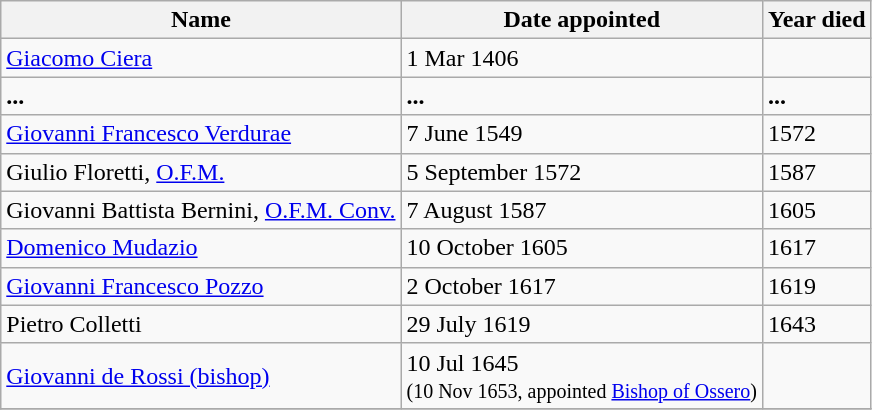<table class="wikitable">
<tr>
<th>Name</th>
<th>Date appointed</th>
<th>Year died</th>
</tr>
<tr>
<td><a href='#'>Giacomo Ciera</a></td>
<td><div>1 Mar 1406</div></td>
<td></td>
</tr>
<tr>
<td><strong>...</strong></td>
<td><div><strong>...</strong></div></td>
<td><div><strong>...</strong></div></td>
</tr>
<tr>
<td><a href='#'>Giovanni Francesco Verdurae</a></td>
<td><div> 7 June 1549</div></td>
<td><div>1572</div></td>
</tr>
<tr>
<td>Giulio Floretti, <a href='#'>O.F.M.</a></td>
<td><div> 5 September 1572</div></td>
<td><div>1587</div></td>
</tr>
<tr>
<td>Giovanni Battista Bernini, <a href='#'>O.F.M. Conv.</a></td>
<td><div> 7 August 1587</div></td>
<td><div>1605</div></td>
</tr>
<tr>
<td><a href='#'>Domenico Mudazio</a></td>
<td><div> 10 October 1605</div></td>
<td><div>1617</div></td>
</tr>
<tr>
<td><a href='#'>Giovanni Francesco Pozzo</a></td>
<td><div> 2 October 1617</div></td>
<td><div>1619</div></td>
</tr>
<tr>
<td>Pietro Colletti</td>
<td><div> 29 July 1619</div></td>
<td><div>1643</div></td>
</tr>
<tr>
<td><a href='#'>Giovanni de Rossi (bishop)</a></td>
<td><div> 10 Jul 1645 <br> <small>(10 Nov 1653, appointed <a href='#'>Bishop of Ossero</a>) </small></div></td>
<td></td>
</tr>
<tr>
</tr>
</table>
